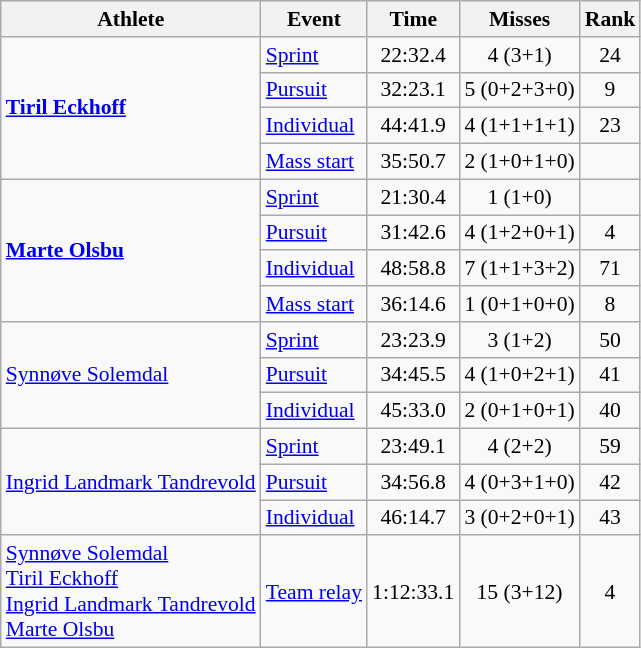<table class="wikitable" style="font-size:90%">
<tr>
<th>Athlete</th>
<th>Event</th>
<th>Time</th>
<th>Misses</th>
<th>Rank</th>
</tr>
<tr align=center>
<td align=left rowspan=4><strong><a href='#'>Tiril Eckhoff</a></strong></td>
<td align=left><a href='#'>Sprint</a></td>
<td>22:32.4</td>
<td>4 (3+1)</td>
<td>24</td>
</tr>
<tr align=center>
<td align=left><a href='#'>Pursuit</a></td>
<td>32:23.1</td>
<td>5 (0+2+3+0)</td>
<td>9</td>
</tr>
<tr align=center>
<td align=left><a href='#'>Individual</a></td>
<td>44:41.9</td>
<td>4 (1+1+1+1)</td>
<td>23</td>
</tr>
<tr align=center>
<td align=left><a href='#'>Mass start</a></td>
<td>35:50.7</td>
<td>2 (1+0+1+0)</td>
<td></td>
</tr>
<tr align=center>
<td align=left rowspan=4><strong><a href='#'>Marte Olsbu</a></strong></td>
<td align=left><a href='#'>Sprint</a></td>
<td>21:30.4</td>
<td>1 (1+0)</td>
<td></td>
</tr>
<tr align=center>
<td align=left><a href='#'>Pursuit</a></td>
<td>31:42.6</td>
<td>4 (1+2+0+1)</td>
<td>4</td>
</tr>
<tr align=center>
<td align=left><a href='#'>Individual</a></td>
<td>48:58.8</td>
<td>7 (1+1+3+2)</td>
<td>71</td>
</tr>
<tr align=center>
<td align=left><a href='#'>Mass start</a></td>
<td>36:14.6</td>
<td>1 (0+1+0+0)</td>
<td>8</td>
</tr>
<tr align=center>
<td align=left rowspan=3><a href='#'>Synnøve Solemdal</a></td>
<td align=left><a href='#'>Sprint</a></td>
<td>23:23.9</td>
<td>3 (1+2)</td>
<td>50</td>
</tr>
<tr align=center>
<td align=left><a href='#'>Pursuit</a></td>
<td>34:45.5</td>
<td>4 (1+0+2+1)</td>
<td>41</td>
</tr>
<tr align=center>
<td align=left><a href='#'>Individual</a></td>
<td>45:33.0</td>
<td>2 (0+1+0+1)</td>
<td>40</td>
</tr>
<tr align=center>
<td align=left rowspan=3><a href='#'>Ingrid Landmark Tandrevold</a></td>
<td align=left><a href='#'>Sprint</a></td>
<td>23:49.1</td>
<td>4 (2+2)</td>
<td>59</td>
</tr>
<tr align=center>
<td align=left><a href='#'>Pursuit</a></td>
<td>34:56.8</td>
<td>4 (0+3+1+0)</td>
<td>42</td>
</tr>
<tr align=center>
<td align=left><a href='#'>Individual</a></td>
<td>46:14.7</td>
<td>3 (0+2+0+1)</td>
<td>43</td>
</tr>
<tr align=center>
<td align=left><a href='#'>Synnøve Solemdal</a><br><a href='#'>Tiril Eckhoff</a><br><a href='#'>Ingrid Landmark Tandrevold</a><br><a href='#'>Marte Olsbu</a></td>
<td align=left><a href='#'>Team relay</a></td>
<td>1:12:33.1</td>
<td>15 (3+12)</td>
<td>4</td>
</tr>
</table>
